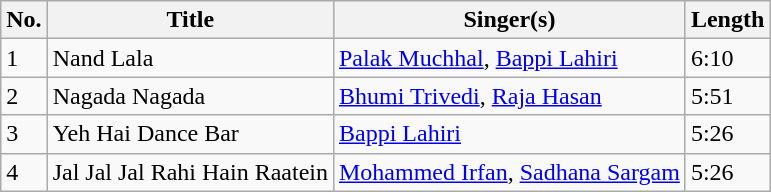<table class="wikitable">
<tr>
<th>No.</th>
<th>Title</th>
<th>Singer(s)</th>
<th>Length</th>
</tr>
<tr>
<td>1</td>
<td>Nand Lala</td>
<td><a href='#'>Palak Muchhal</a>, <a href='#'>Bappi Lahiri</a></td>
<td>6:10</td>
</tr>
<tr>
<td>2</td>
<td>Nagada Nagada</td>
<td><a href='#'>Bhumi Trivedi</a>, <a href='#'>Raja Hasan</a></td>
<td>5:51</td>
</tr>
<tr>
<td>3</td>
<td>Yeh Hai Dance Bar</td>
<td><a href='#'>Bappi Lahiri</a></td>
<td>5:26</td>
</tr>
<tr>
<td>4</td>
<td>Jal Jal Jal Rahi Hain Raatein</td>
<td><a href='#'>Mohammed Irfan</a>, <a href='#'>Sadhana Sargam</a></td>
<td>5:26</td>
</tr>
</table>
